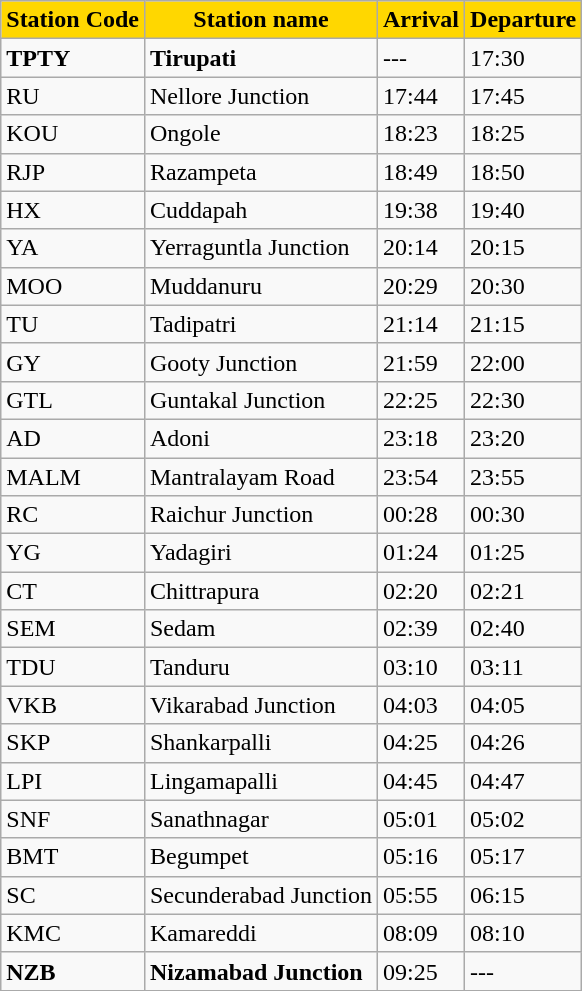<table class="wikitable">
<tr>
<th style="background:gold;">Station Code</th>
<th ! style="background:gold;">Station name</th>
<th ! style="background:gold;">Arrival</th>
<th ! style="background:gold;">Departure</th>
</tr>
<tr>
<td><strong>TPTY</strong></td>
<td><strong>Tirupati</strong></td>
<td>---</td>
<td>17:30</td>
</tr>
<tr>
<td>RU</td>
<td>Nellore Junction</td>
<td>17:44</td>
<td>17:45</td>
</tr>
<tr>
<td>KOU</td>
<td>Ongole</td>
<td>18:23</td>
<td>18:25</td>
</tr>
<tr>
<td>RJP</td>
<td>Razampeta</td>
<td>18:49</td>
<td>18:50</td>
</tr>
<tr>
<td>HX</td>
<td>Cuddapah</td>
<td>19:38</td>
<td>19:40</td>
</tr>
<tr>
<td>YA</td>
<td>Yerraguntla Junction</td>
<td>20:14</td>
<td>20:15</td>
</tr>
<tr>
<td>MOO</td>
<td>Muddanuru</td>
<td>20:29</td>
<td>20:30</td>
</tr>
<tr>
<td>TU</td>
<td>Tadipatri</td>
<td>21:14</td>
<td>21:15</td>
</tr>
<tr>
<td>GY</td>
<td>Gooty Junction</td>
<td>21:59</td>
<td>22:00</td>
</tr>
<tr>
<td>GTL</td>
<td>Guntakal Junction</td>
<td>22:25</td>
<td>22:30</td>
</tr>
<tr>
<td>AD</td>
<td>Adoni</td>
<td>23:18</td>
<td>23:20</td>
</tr>
<tr>
<td>MALM</td>
<td>Mantralayam Road</td>
<td>23:54</td>
<td>23:55</td>
</tr>
<tr>
<td>RC</td>
<td>Raichur Junction</td>
<td>00:28</td>
<td>00:30</td>
</tr>
<tr>
<td>YG</td>
<td>Yadagiri</td>
<td>01:24</td>
<td>01:25</td>
</tr>
<tr>
<td>CT</td>
<td>Chittrapura</td>
<td>02:20</td>
<td>02:21</td>
</tr>
<tr>
<td>SEM</td>
<td>Sedam</td>
<td>02:39</td>
<td>02:40</td>
</tr>
<tr>
<td>TDU</td>
<td>Tanduru</td>
<td>03:10</td>
<td>03:11</td>
</tr>
<tr>
<td>VKB</td>
<td>Vikarabad Junction</td>
<td>04:03</td>
<td>04:05</td>
</tr>
<tr>
<td>SKP</td>
<td>Shankarpalli</td>
<td>04:25</td>
<td>04:26</td>
</tr>
<tr>
<td>LPI</td>
<td>Lingamapalli</td>
<td>04:45</td>
<td>04:47</td>
</tr>
<tr>
<td>SNF</td>
<td>Sanathnagar</td>
<td>05:01</td>
<td>05:02</td>
</tr>
<tr>
<td>BMT</td>
<td>Begumpet</td>
<td>05:16</td>
<td>05:17</td>
</tr>
<tr>
<td>SC</td>
<td>Secunderabad Junction</td>
<td>05:55</td>
<td>06:15</td>
</tr>
<tr>
<td>KMC</td>
<td>Kamareddi</td>
<td>08:09</td>
<td>08:10</td>
</tr>
<tr>
<td><strong>NZB</strong></td>
<td><strong>Nizamabad Junction</strong></td>
<td>09:25</td>
<td>---</td>
</tr>
<tr>
</tr>
</table>
